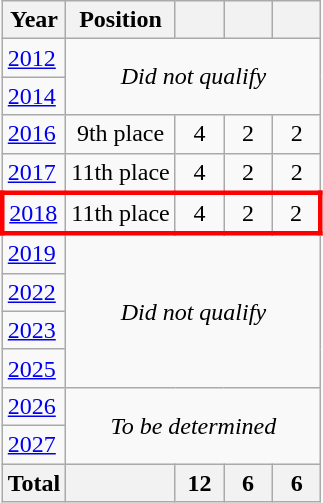<table class="wikitable" style="text-align: center;">
<tr>
<th>Year</th>
<th>Position</th>
<th width=25px></th>
<th width=25px></th>
<th width=25px></th>
</tr>
<tr>
<td style="text-align: left;"> <a href='#'>2012</a></td>
<td rowspan=2 colspan=4><em>Did not qualify</em></td>
</tr>
<tr>
<td style="text-align: left;"> <a href='#'>2014</a></td>
</tr>
<tr>
<td style="text-align: left;"> <a href='#'>2016</a></td>
<td>9th place</td>
<td>4</td>
<td>2</td>
<td>2</td>
</tr>
<tr>
<td style="text-align: left;"> <a href='#'>2017</a></td>
<td>11th place</td>
<td>4</td>
<td>2</td>
<td>2</td>
</tr>
<tr style="border: 3px solid red">
<td style="text-align: left;"> <a href='#'>2018</a></td>
<td>11th place</td>
<td>4</td>
<td>2</td>
<td>2</td>
</tr>
<tr>
<td style="text-align: left;"> <a href='#'>2019</a></td>
<td rowspan=4 colspan=4><em>Did not qualify</em></td>
</tr>
<tr>
<td style="text-align: left;"> <a href='#'>2022</a></td>
</tr>
<tr>
<td style="text-align: left;"> <a href='#'>2023</a></td>
</tr>
<tr>
<td style="text-align: left;"> <a href='#'>2025</a></td>
</tr>
<tr>
<td style="text-align: left;"> <a href='#'>2026</a></td>
<td rowspan=2 colspan=4><em>To be determined</em></td>
</tr>
<tr>
<td style="text-align: left;"> <a href='#'>2027</a></td>
</tr>
<tr>
<th>Total</th>
<th></th>
<th>12</th>
<th>6</th>
<th>6</th>
</tr>
</table>
